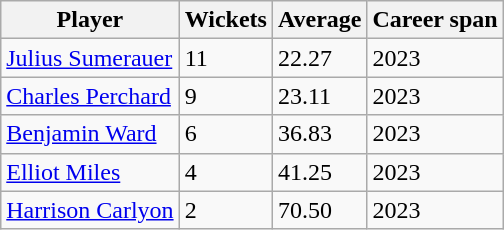<table class="wikitable">
<tr>
<th>Player</th>
<th>Wickets</th>
<th>Average</th>
<th>Career span</th>
</tr>
<tr>
<td><a href='#'>Julius Sumerauer</a></td>
<td>11</td>
<td>22.27</td>
<td>2023</td>
</tr>
<tr>
<td><a href='#'>Charles Perchard</a></td>
<td>9</td>
<td>23.11</td>
<td>2023</td>
</tr>
<tr>
<td><a href='#'>Benjamin Ward</a></td>
<td>6</td>
<td>36.83</td>
<td>2023</td>
</tr>
<tr>
<td><a href='#'>Elliot Miles</a></td>
<td>4</td>
<td>41.25</td>
<td>2023</td>
</tr>
<tr>
<td><a href='#'>Harrison Carlyon</a></td>
<td>2</td>
<td>70.50</td>
<td>2023</td>
</tr>
</table>
